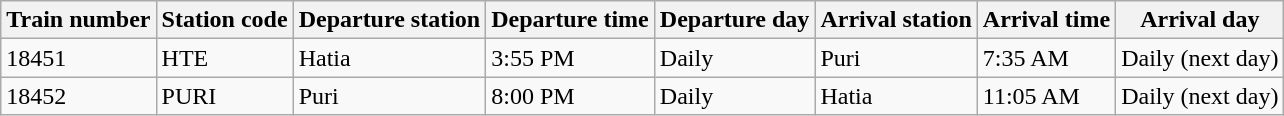<table class="wikitable">
<tr>
<th>Train number</th>
<th>Station code</th>
<th>Departure station</th>
<th>Departure time</th>
<th>Departure day</th>
<th>Arrival station</th>
<th>Arrival time</th>
<th>Arrival day</th>
</tr>
<tr>
<td>18451</td>
<td>HTE</td>
<td>Hatia</td>
<td>3:55 PM</td>
<td>Daily</td>
<td>Puri</td>
<td>7:35 AM</td>
<td>Daily (next day)</td>
</tr>
<tr>
<td>18452</td>
<td>PURI</td>
<td>Puri</td>
<td>8:00 PM</td>
<td>Daily</td>
<td>Hatia</td>
<td>11:05 AM</td>
<td>Daily (next day)</td>
</tr>
</table>
